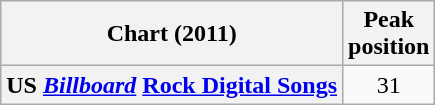<table class="wikitable plainrowheaders">
<tr>
<th scope="col">Chart (2011)</th>
<th scope="col">Peak<br>position</th>
</tr>
<tr>
<th scope="row">US <em><a href='#'>Billboard</a></em> <a href='#'>Rock Digital Songs</a></th>
<td align="center">31</td>
</tr>
</table>
